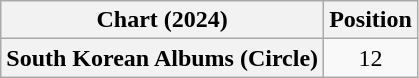<table class="wikitable plainrowheaders" style="text-align:center">
<tr>
<th scope="col">Chart (2024)</th>
<th scope="col">Position</th>
</tr>
<tr>
<th scope="row">South Korean Albums (Circle)</th>
<td>12</td>
</tr>
</table>
